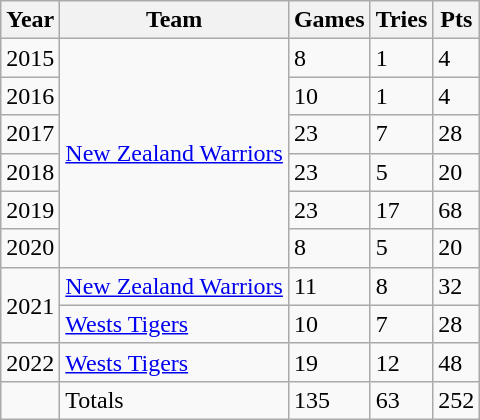<table class="wikitable">
<tr>
<th>Year</th>
<th>Team</th>
<th>Games</th>
<th>Tries</th>
<th>Pts</th>
</tr>
<tr>
<td>2015</td>
<td rowspan="6"> <a href='#'>New Zealand Warriors</a></td>
<td>8</td>
<td>1</td>
<td>4</td>
</tr>
<tr>
<td>2016</td>
<td>10</td>
<td>1</td>
<td>4</td>
</tr>
<tr>
<td>2017</td>
<td>23</td>
<td>7</td>
<td>28</td>
</tr>
<tr>
<td>2018</td>
<td>23</td>
<td>5</td>
<td>20</td>
</tr>
<tr>
<td>2019</td>
<td>23</td>
<td>17</td>
<td>68</td>
</tr>
<tr>
<td>2020</td>
<td>8</td>
<td>5</td>
<td>20</td>
</tr>
<tr>
<td rowspan="2">2021</td>
<td> <a href='#'>New Zealand Warriors</a></td>
<td>11</td>
<td>8</td>
<td>32</td>
</tr>
<tr>
<td> <a href='#'>Wests Tigers</a></td>
<td>10</td>
<td>7</td>
<td>28</td>
</tr>
<tr>
<td>2022</td>
<td> <a href='#'>Wests Tigers</a></td>
<td>19</td>
<td>12</td>
<td>48</td>
</tr>
<tr>
<td></td>
<td>Totals</td>
<td>135</td>
<td>63</td>
<td>252</td>
</tr>
</table>
